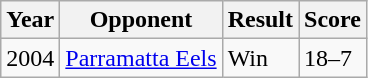<table class="wikitable" style="text-align:left;">
<tr>
<th>Year</th>
<th>Opponent</th>
<th>Result</th>
<th>Score</th>
</tr>
<tr>
<td>2004</td>
<td style="text-align:left;"><a href='#'>Parramatta Eels</a></td>
<td>Win</td>
<td>18–7</td>
</tr>
</table>
